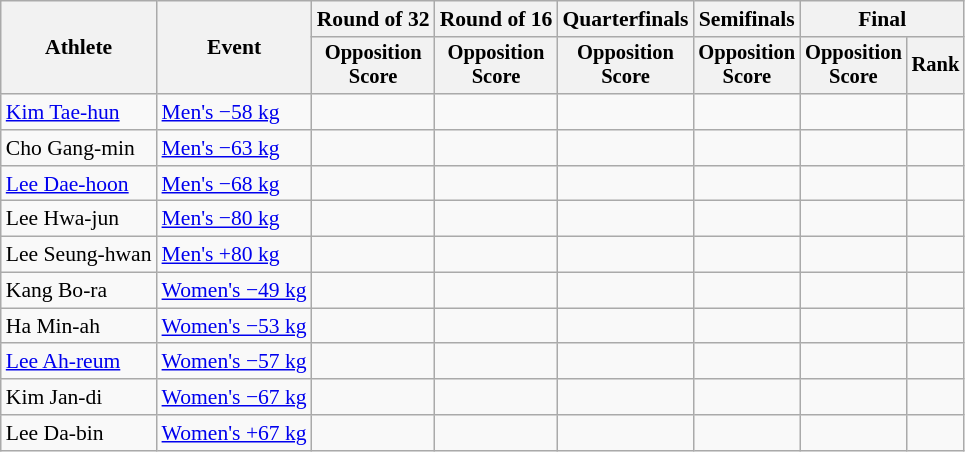<table class=wikitable style=font-size:90%;text-align:center>
<tr>
<th rowspan=2>Athlete</th>
<th rowspan=2>Event</th>
<th>Round of 32</th>
<th>Round of 16</th>
<th>Quarterfinals</th>
<th>Semifinals</th>
<th colspan=2>Final</th>
</tr>
<tr style=font-size:95%>
<th>Opposition<br>Score</th>
<th>Opposition<br>Score</th>
<th>Opposition<br>Score</th>
<th>Opposition<br>Score</th>
<th>Opposition<br>Score</th>
<th>Rank</th>
</tr>
<tr>
<td align=left><a href='#'>Kim Tae-hun</a></td>
<td align=left><a href='#'>Men's −58 kg</a></td>
<td></td>
<td></td>
<td></td>
<td></td>
<td></td>
<td></td>
</tr>
<tr>
<td align=left>Cho Gang-min</td>
<td align=left><a href='#'>Men's −63 kg</a></td>
<td></td>
<td></td>
<td></td>
<td></td>
<td></td>
<td></td>
</tr>
<tr>
<td align=left><a href='#'>Lee Dae-hoon</a></td>
<td align=left><a href='#'>Men's −68 kg</a></td>
<td></td>
<td></td>
<td></td>
<td></td>
<td></td>
<td></td>
</tr>
<tr>
<td align=left>Lee Hwa-jun</td>
<td align=left><a href='#'>Men's −80 kg</a></td>
<td><br></td>
<td></td>
<td></td>
<td></td>
<td></td>
<td></td>
</tr>
<tr>
<td align=left>Lee Seung-hwan</td>
<td align=left><a href='#'>Men's +80 kg</a></td>
<td></td>
<td><br></td>
<td></td>
<td></td>
<td></td>
<td></td>
</tr>
<tr>
<td align=left>Kang Bo-ra</td>
<td align=left><a href='#'>Women's −49 kg</a></td>
<td></td>
<td><br></td>
<td></td>
<td></td>
<td></td>
<td></td>
</tr>
<tr>
<td align=left>Ha Min-ah</td>
<td align=left><a href='#'>Women's −53 kg</a></td>
<td></td>
<td></td>
<td></td>
<td></td>
<td></td>
<td></td>
</tr>
<tr>
<td align=left><a href='#'>Lee Ah-reum</a></td>
<td align=left><a href='#'>Women's −57 kg</a></td>
<td></td>
<td></td>
<td></td>
<td></td>
<td></td>
<td></td>
</tr>
<tr>
<td align=left>Kim Jan-di</td>
<td align=left><a href='#'>Women's −67 kg</a></td>
<td></td>
<td></td>
<td></td>
<td></td>
<td></td>
<td></td>
</tr>
<tr>
<td align=left>Lee Da-bin</td>
<td align=left><a href='#'>Women's +67 kg</a></td>
<td></td>
<td></td>
<td></td>
<td></td>
<td></td>
<td></td>
</tr>
</table>
